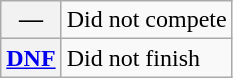<table class="wikitable">
<tr>
<th scope="row">—</th>
<td>Did not compete</td>
</tr>
<tr>
<th scope="row"><a href='#'>DNF</a></th>
<td>Did not finish</td>
</tr>
</table>
